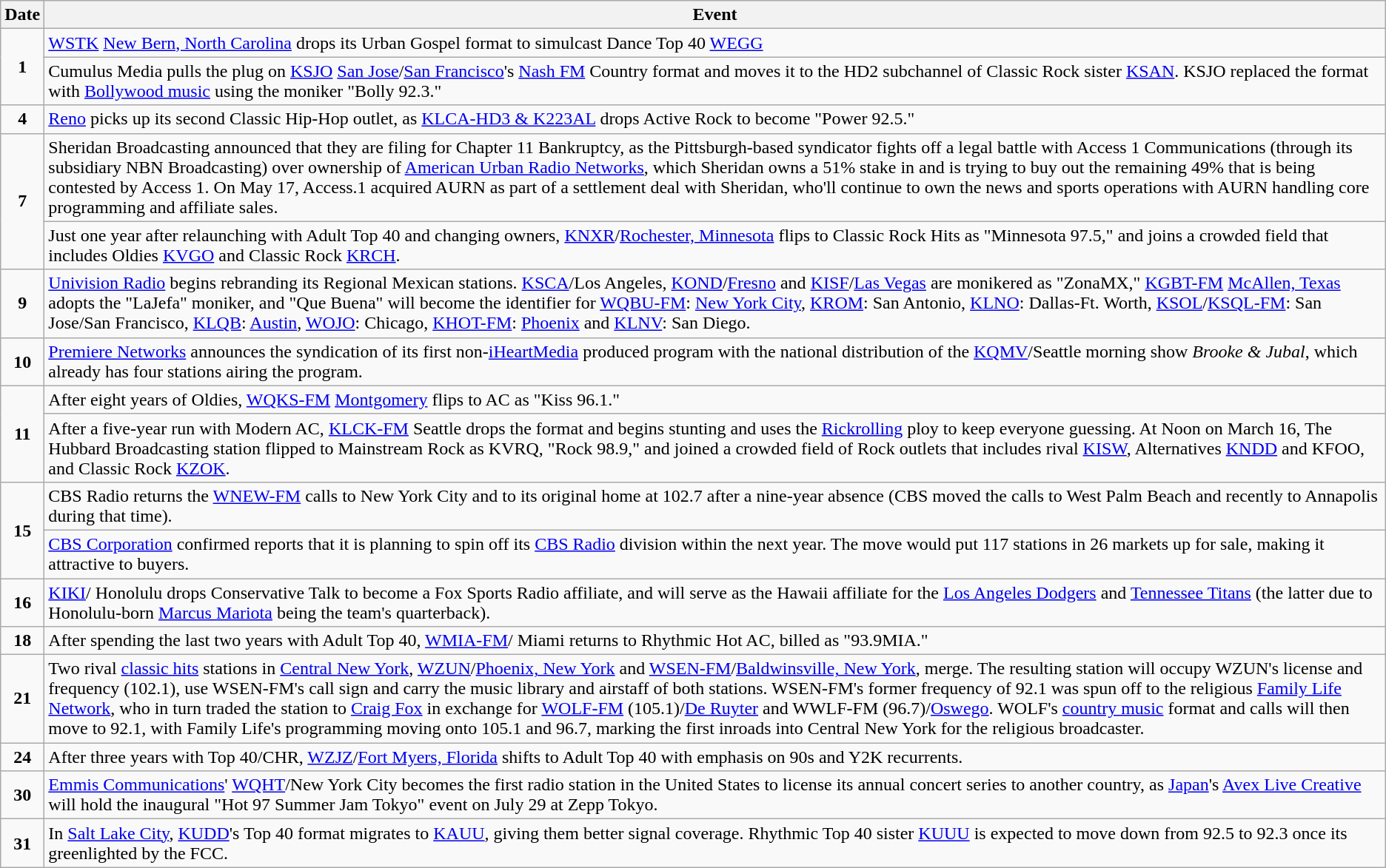<table class="wikitable">
<tr>
<th>Date</th>
<th>Event</th>
</tr>
<tr>
<td style="text-align:center;" rowspan=2><strong>1</strong></td>
<td><a href='#'>WSTK</a> <a href='#'>New Bern, North Carolina</a> drops its Urban Gospel format to simulcast Dance Top 40 <a href='#'>WEGG</a></td>
</tr>
<tr>
<td>Cumulus Media pulls the plug on <a href='#'>KSJO</a> <a href='#'>San Jose</a>/<a href='#'>San Francisco</a>'s <a href='#'>Nash FM</a> Country format and moves it to the HD2 subchannel of Classic Rock sister <a href='#'>KSAN</a>. KSJO replaced the format with <a href='#'>Bollywood music</a> using the moniker "Bolly 92.3."</td>
</tr>
<tr>
<td style="text-align:center;"><strong>4</strong></td>
<td><a href='#'>Reno</a> picks up its second Classic Hip-Hop outlet, as <a href='#'>KLCA-HD3 & K223AL</a> drops Active Rock to become "Power 92.5."</td>
</tr>
<tr>
<td style="text-align:center;" rowspan=2><strong>7</strong></td>
<td>Sheridan Broadcasting announced that they are filing for Chapter 11 Bankruptcy, as the Pittsburgh-based syndicator fights off a legal battle with Access 1 Communications (through its subsidiary NBN Broadcasting) over ownership of <a href='#'>American Urban Radio Networks</a>, which Sheridan owns a 51% stake in and is trying to buy out the remaining 49% that is being contested by Access 1. On May 17, Access.1 acquired AURN as part of a settlement deal with Sheridan, who'll continue to own the news and sports operations with AURN handling core programming and affiliate sales.</td>
</tr>
<tr>
<td>Just one year after relaunching with Adult Top 40 and changing owners, <a href='#'>KNXR</a>/<a href='#'>Rochester, Minnesota</a> flips to Classic Rock Hits as "Minnesota 97.5," and joins a crowded field that includes Oldies <a href='#'>KVGO</a> and Classic Rock <a href='#'>KRCH</a>.</td>
</tr>
<tr>
<td style="text-align:center;"><strong>9</strong></td>
<td><a href='#'>Univision Radio</a> begins rebranding its Regional Mexican stations. <a href='#'>KSCA</a>/Los Angeles, <a href='#'>KOND</a>/<a href='#'>Fresno</a> and <a href='#'>KISF</a>/<a href='#'>Las Vegas</a> are monikered as "ZonaMX," <a href='#'>KGBT-FM</a> <a href='#'>McAllen, Texas</a> adopts the "LaJefa" moniker, and "Que Buena" will become the identifier for <a href='#'>WQBU-FM</a>: <a href='#'>New York City</a>, <a href='#'>KROM</a>: San Antonio, <a href='#'>KLNO</a>: Dallas-Ft. Worth, <a href='#'>KSOL</a>/<a href='#'>KSQL-FM</a>: San Jose/San Francisco, <a href='#'>KLQB</a>: <a href='#'>Austin</a>, <a href='#'>WOJO</a>: Chicago, <a href='#'>KHOT-FM</a>: <a href='#'>Phoenix</a> and <a href='#'>KLNV</a>: San Diego.</td>
</tr>
<tr>
<td style="text-align:center;"><strong>10</strong></td>
<td><a href='#'>Premiere Networks</a> announces the syndication of its first non-<a href='#'>iHeartMedia</a> produced program with the national distribution of the <a href='#'>KQMV</a>/Seattle morning show <em>Brooke & Jubal</em>, which already has four stations airing the program.</td>
</tr>
<tr>
<td style="text-align:center;" rowspan=2><strong>11</strong></td>
<td>After eight years of Oldies, <a href='#'>WQKS-FM</a> <a href='#'>Montgomery</a> flips to AC as "Kiss 96.1."</td>
</tr>
<tr>
<td>After a five-year run with Modern AC, <a href='#'>KLCK-FM</a> Seattle drops the format and begins stunting and uses the <a href='#'>Rickrolling</a> ploy to keep everyone guessing. At Noon on March 16, The Hubbard Broadcasting station flipped to Mainstream Rock as KVRQ, "Rock 98.9," and joined a crowded field of Rock outlets that includes rival <a href='#'>KISW</a>, Alternatives <a href='#'>KNDD</a> and KFOO, and Classic Rock <a href='#'>KZOK</a>.</td>
</tr>
<tr>
<td style="text-align:center;" rowspan=2><strong>15</strong></td>
<td>CBS Radio returns the <a href='#'>WNEW-FM</a> calls to New York City and to its original home at 102.7 after a nine-year absence (CBS moved the calls to West Palm Beach and recently to Annapolis during that time).</td>
</tr>
<tr>
<td><a href='#'>CBS Corporation</a> confirmed reports that it is planning to spin off its <a href='#'>CBS Radio</a> division within the next year. The move would put 117 stations in 26 markets up for sale, making it attractive to buyers.</td>
</tr>
<tr>
<td style="text-align:center;"><strong>16</strong></td>
<td><a href='#'>KIKI</a>/ Honolulu drops Conservative Talk to become a Fox Sports Radio affiliate, and will serve as the Hawaii affiliate for the <a href='#'>Los Angeles Dodgers</a> and <a href='#'>Tennessee Titans</a> (the latter due to Honolulu-born <a href='#'>Marcus Mariota</a> being the team's quarterback).</td>
</tr>
<tr>
<td style="text-align:center;"><strong>18</strong></td>
<td>After spending the last two years with Adult Top 40, <a href='#'>WMIA-FM</a>/ Miami returns to Rhythmic Hot AC, billed as "93.9MIA."</td>
</tr>
<tr>
<td style="text-align:center;"><strong>21</strong></td>
<td>Two rival <a href='#'>classic hits</a> stations in <a href='#'>Central New York</a>, <a href='#'>WZUN</a>/<a href='#'>Phoenix, New York</a> and <a href='#'>WSEN-FM</a>/<a href='#'>Baldwinsville, New York</a>, merge. The resulting station will occupy WZUN's license and frequency (102.1), use WSEN-FM's call sign and carry the music library and airstaff of both stations. WSEN-FM's former frequency of 92.1 was spun off to the religious <a href='#'>Family Life Network</a>, who in turn traded the station to <a href='#'>Craig Fox</a> in exchange for <a href='#'>WOLF-FM</a> (105.1)/<a href='#'>De Ruyter</a> and WWLF-FM (96.7)/<a href='#'>Oswego</a>. WOLF's <a href='#'>country music</a> format and calls will then move to 92.1, with Family Life's programming moving onto 105.1 and 96.7, marking the first inroads into Central New York for the religious broadcaster.</td>
</tr>
<tr>
<td style="text-align:center;"><strong>24</strong></td>
<td>After three years with Top 40/CHR, <a href='#'>WZJZ</a>/<a href='#'>Fort Myers, Florida</a> shifts to Adult Top 40 with emphasis on 90s and Y2K recurrents.</td>
</tr>
<tr>
<td style="text-align:center;"><strong>30</strong></td>
<td><a href='#'>Emmis Communications</a>' <a href='#'>WQHT</a>/New York City becomes the first radio station in the United States to license its annual concert series to another country, as <a href='#'>Japan</a>'s <a href='#'>Avex Live Creative</a> will hold the inaugural "Hot 97 Summer Jam Tokyo" event on July 29 at Zepp Tokyo.</td>
</tr>
<tr>
<td style="text-align:center;"><strong>31</strong></td>
<td>In <a href='#'>Salt Lake City</a>, <a href='#'>KUDD</a>'s Top 40 format migrates to <a href='#'>KAUU</a>, giving them better signal coverage. Rhythmic Top 40 sister <a href='#'>KUUU</a> is expected to move down from 92.5 to 92.3 once its greenlighted by the FCC.</td>
</tr>
</table>
